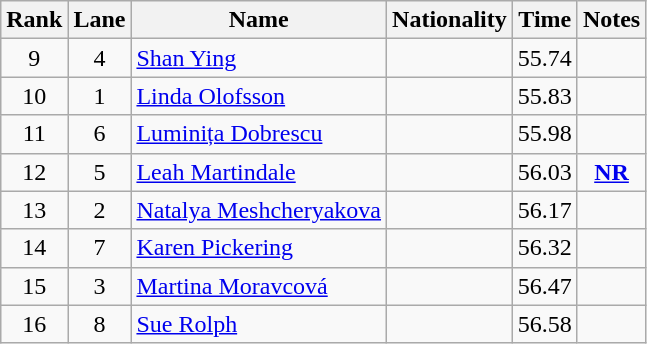<table class="wikitable sortable" style="text-align:center">
<tr>
<th>Rank</th>
<th>Lane</th>
<th>Name</th>
<th>Nationality</th>
<th>Time</th>
<th>Notes</th>
</tr>
<tr>
<td>9</td>
<td>4</td>
<td align=left><a href='#'>Shan Ying</a></td>
<td align=left></td>
<td>55.74</td>
<td></td>
</tr>
<tr>
<td>10</td>
<td>1</td>
<td align=left><a href='#'>Linda Olofsson</a></td>
<td align=left></td>
<td>55.83</td>
<td></td>
</tr>
<tr>
<td>11</td>
<td>6</td>
<td align=left><a href='#'>Luminița Dobrescu</a></td>
<td align=left></td>
<td>55.98</td>
<td></td>
</tr>
<tr>
<td>12</td>
<td>5</td>
<td align=left><a href='#'>Leah Martindale</a></td>
<td align=left></td>
<td>56.03</td>
<td><strong><a href='#'>NR</a></strong></td>
</tr>
<tr>
<td>13</td>
<td>2</td>
<td align=left><a href='#'>Natalya Meshcheryakova</a></td>
<td align=left></td>
<td>56.17</td>
<td></td>
</tr>
<tr>
<td>14</td>
<td>7</td>
<td align=left><a href='#'>Karen Pickering</a></td>
<td align=left></td>
<td>56.32</td>
<td></td>
</tr>
<tr>
<td>15</td>
<td>3</td>
<td align=left><a href='#'>Martina Moravcová</a></td>
<td align=left></td>
<td>56.47</td>
<td></td>
</tr>
<tr>
<td>16</td>
<td>8</td>
<td align=left><a href='#'>Sue Rolph</a></td>
<td align=left></td>
<td>56.58</td>
<td></td>
</tr>
</table>
